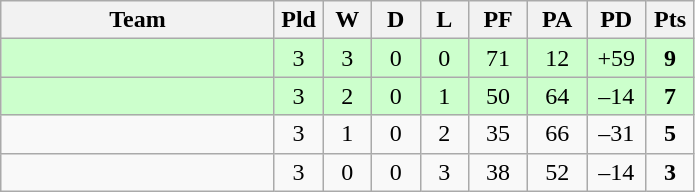<table class="wikitable" style="text-align:center;">
<tr>
<th width=175>Team</th>
<th width=25 abbr="Played">Pld</th>
<th width=25 abbr="Won">W</th>
<th width=25 abbr="Drawn">D</th>
<th width=25 abbr="Lost">L</th>
<th width=32 abbr="Points for">PF</th>
<th width=32 abbr="Points against">PA</th>
<th width=32 abbr="Points difference">PD</th>
<th width=25 abbr="Points">Pts</th>
</tr>
<tr bgcolor=ccffcc>
<td align=left></td>
<td>3</td>
<td>3</td>
<td>0</td>
<td>0</td>
<td>71</td>
<td>12</td>
<td>+59</td>
<td><strong>9</strong></td>
</tr>
<tr bgcolor=ccffcc>
<td align=left></td>
<td>3</td>
<td>2</td>
<td>0</td>
<td>1</td>
<td>50</td>
<td>64</td>
<td>–14</td>
<td><strong>7</strong></td>
</tr>
<tr>
<td align=left></td>
<td>3</td>
<td>1</td>
<td>0</td>
<td>2</td>
<td>35</td>
<td>66</td>
<td>–31</td>
<td><strong>5</strong></td>
</tr>
<tr>
<td align=left></td>
<td>3</td>
<td>0</td>
<td>0</td>
<td>3</td>
<td>38</td>
<td>52</td>
<td>–14</td>
<td><strong>3</strong></td>
</tr>
</table>
